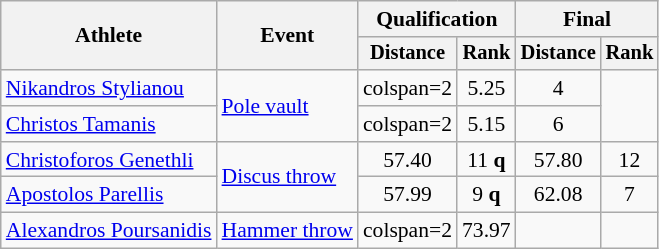<table class="wikitable" style="font-size:90%; text-align:center">
<tr>
<th rowspan=2>Athlete</th>
<th rowspan=2>Event</th>
<th colspan=2>Qualification</th>
<th colspan=2>Final</th>
</tr>
<tr style="font-size:95%">
<th>Distance</th>
<th>Rank</th>
<th>Distance</th>
<th>Rank</th>
</tr>
<tr>
<td align=left><a href='#'>Nikandros Stylianou</a></td>
<td align=left rowspan=2><a href='#'>Pole vault</a></td>
<td>colspan=2 </td>
<td>5.25</td>
<td>4</td>
</tr>
<tr>
<td align=left><a href='#'>Christos Tamanis</a></td>
<td>colspan=2 </td>
<td>5.15</td>
<td>6</td>
</tr>
<tr>
<td align=left><a href='#'>Christoforos Genethli</a></td>
<td align=left rowspan=2><a href='#'>Discus throw</a></td>
<td>57.40</td>
<td>11 <strong>q</strong></td>
<td>57.80</td>
<td>12</td>
</tr>
<tr>
<td align=left><a href='#'>Apostolos Parellis</a></td>
<td>57.99</td>
<td>9 <strong>q</strong></td>
<td>62.08</td>
<td>7</td>
</tr>
<tr>
<td align=left><a href='#'>Alexandros Poursanidis</a></td>
<td align=left rowspan=1><a href='#'>Hammer throw</a></td>
<td>colspan=2 </td>
<td>73.97</td>
<td></td>
</tr>
</table>
